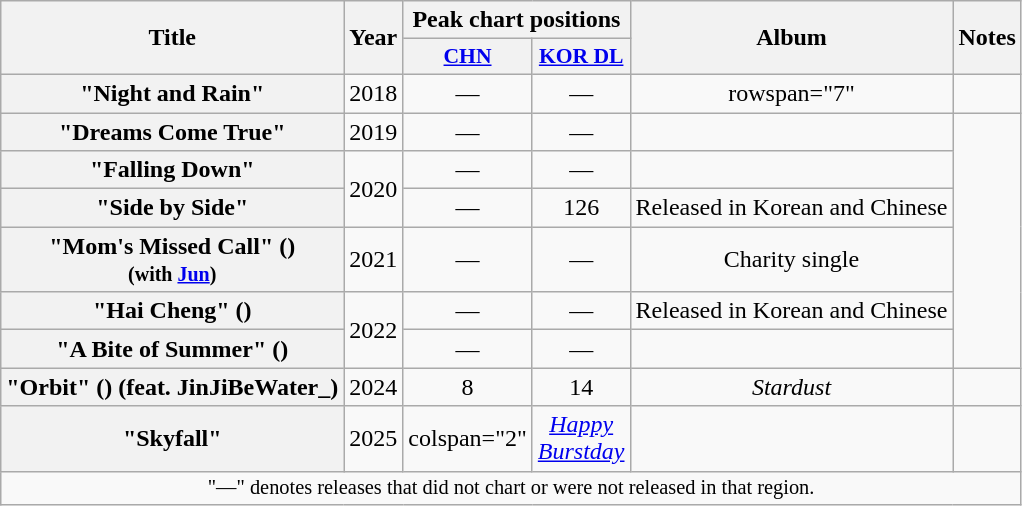<table class="wikitable plainrowheaders" style="text-align:center;">
<tr>
<th rowspan="2" scope="col">Title</th>
<th rowspan="2" scope="col">Year</th>
<th colspan="2">Peak chart positions</th>
<th rowspan="2">Album</th>
<th rowspan="2">Notes</th>
</tr>
<tr>
<th scope="col" style="width:3em; font-size:90%"><a href='#'>CHN</a><br></th>
<th scope="col" style="width:3em; font-size:90%"><a href='#'>KOR DL</a><br></th>
</tr>
<tr>
<th scope="row">"Night and Rain"</th>
<td>2018</td>
<td>—</td>
<td>—</td>
<td>rowspan="7" </td>
<td></td>
</tr>
<tr>
<th scope="row">"Dreams Come True"</th>
<td>2019</td>
<td>—</td>
<td>—</td>
<td></td>
</tr>
<tr>
<th scope="row">"Falling Down"</th>
<td rowspan="2">2020</td>
<td>—</td>
<td>—</td>
<td></td>
</tr>
<tr>
<th scope="row">"Side by Side"</th>
<td>—</td>
<td>126</td>
<td>Released in Korean and Chinese</td>
</tr>
<tr>
<th scope="row">"Mom's Missed Call" ()<br><small>(with <a href='#'>Jun</a>)</small></th>
<td>2021</td>
<td>—</td>
<td>—</td>
<td>Charity single</td>
</tr>
<tr>
<th scope="row">"Hai Cheng" ()</th>
<td rowspan="2">2022</td>
<td>—</td>
<td>—</td>
<td>Released in Korean and Chinese</td>
</tr>
<tr>
<th scope="row">"A Bite of Summer" ()</th>
<td>—</td>
<td>—</td>
<td></td>
</tr>
<tr>
<th scope="row">"Orbit" () (feat. JinJiBeWater_)</th>
<td>2024</td>
<td>8</td>
<td>14</td>
<td><em>Stardust</em></td>
<td></td>
</tr>
<tr>
<th scope="row">"Skyfall"</th>
<td>2025</td>
<td>colspan="2" </td>
<td><em><a href='#'>Happy Burstday</a></em></td>
<td></td>
</tr>
<tr>
<td colspan="6" style="font-size:85%">"—" denotes releases that did not chart or were not released in that region.</td>
</tr>
</table>
